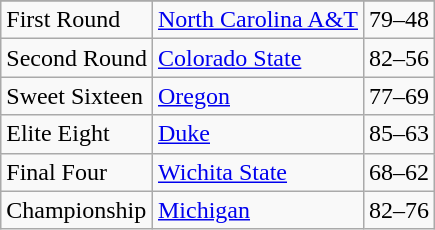<table class= "wikitable">
<tr>
</tr>
<tr>
<td>First Round</td>
<td><a href='#'>North Carolina A&T</a></td>
<td>79–48</td>
</tr>
<tr>
<td>Second Round</td>
<td><a href='#'>Colorado State</a></td>
<td>82–56</td>
</tr>
<tr>
<td>Sweet Sixteen</td>
<td><a href='#'>Oregon</a></td>
<td>77–69</td>
</tr>
<tr>
<td>Elite Eight</td>
<td><a href='#'>Duke</a></td>
<td>85–63</td>
</tr>
<tr>
<td>Final Four</td>
<td><a href='#'>Wichita State</a></td>
<td>68–62</td>
</tr>
<tr>
<td>Championship</td>
<td><a href='#'>Michigan</a></td>
<td>82–76</td>
</tr>
</table>
